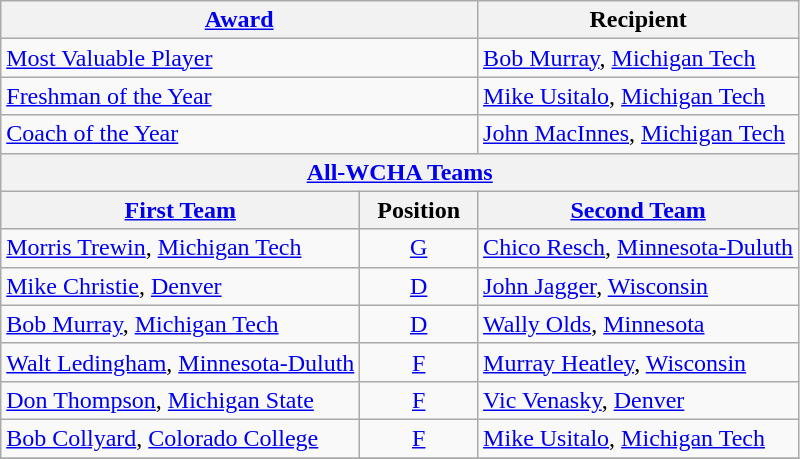<table class="wikitable">
<tr>
<th colspan=2><a href='#'>Award</a></th>
<th>Recipient</th>
</tr>
<tr>
<td colspan=2><a href='#'>Most Valuable Player</a></td>
<td><a href='#'>Bob Murray</a>, <a href='#'>Michigan Tech</a></td>
</tr>
<tr>
<td colspan=2><a href='#'>Freshman of the Year</a></td>
<td><a href='#'>Mike Usitalo</a>, <a href='#'>Michigan Tech</a></td>
</tr>
<tr>
<td colspan=2><a href='#'>Coach of the Year</a></td>
<td><a href='#'>John MacInnes</a>, <a href='#'>Michigan Tech</a></td>
</tr>
<tr>
<th colspan=3><a href='#'>All-WCHA Teams</a></th>
</tr>
<tr>
<th><a href='#'>First Team</a></th>
<th>  Position  </th>
<th><a href='#'>Second Team</a></th>
</tr>
<tr>
<td><a href='#'>Morris Trewin</a>, <a href='#'>Michigan Tech</a></td>
<td align=center><a href='#'>G</a></td>
<td><a href='#'>Chico Resch</a>, <a href='#'>Minnesota-Duluth</a></td>
</tr>
<tr>
<td><a href='#'>Mike Christie</a>, <a href='#'>Denver</a></td>
<td align=center><a href='#'>D</a></td>
<td><a href='#'>John Jagger</a>, <a href='#'>Wisconsin</a></td>
</tr>
<tr>
<td><a href='#'>Bob Murray</a>, <a href='#'>Michigan Tech</a></td>
<td align=center><a href='#'>D</a></td>
<td><a href='#'>Wally Olds</a>, <a href='#'>Minnesota</a></td>
</tr>
<tr>
<td><a href='#'>Walt Ledingham</a>, <a href='#'>Minnesota-Duluth</a></td>
<td align=center><a href='#'>F</a></td>
<td><a href='#'>Murray Heatley</a>, <a href='#'>Wisconsin</a></td>
</tr>
<tr>
<td><a href='#'>Don Thompson</a>, <a href='#'>Michigan State</a></td>
<td align=center><a href='#'>F</a></td>
<td><a href='#'>Vic Venasky</a>, <a href='#'>Denver</a></td>
</tr>
<tr>
<td><a href='#'>Bob Collyard</a>, <a href='#'>Colorado College</a></td>
<td align=center><a href='#'>F</a></td>
<td><a href='#'>Mike Usitalo</a>, <a href='#'>Michigan Tech</a></td>
</tr>
<tr>
</tr>
</table>
